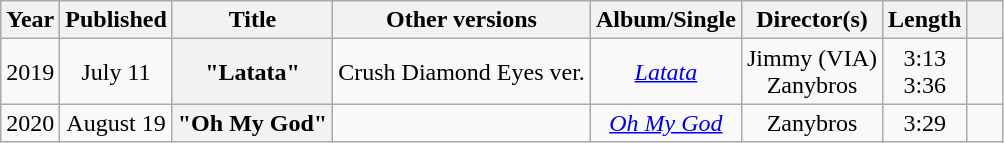<table class="wikitable plainrowheaders" style="text-align:center">
<tr>
<th scope="col">Year</th>
<th scope="col">Published</th>
<th scope="col">Title</th>
<th scope="col">Other versions</th>
<th scope="col">Album/Single</th>
<th scope="col">Director(s)</th>
<th scope="col">Length</th>
<th scope="col" style="width:1em"></th>
</tr>
<tr>
<td>2019</td>
<td>July 11</td>
<th scope="row">"Latata" </th>
<td>Crush Diamond Eyes ver.</td>
<td><em><a href='#'>Latata</a></em></td>
<td>Jimmy (VIA)<br>Zanybros</td>
<td>3:13<br>3:36</td>
<td></td>
</tr>
<tr>
<td>2020</td>
<td>August 19</td>
<th scope="row">"Oh My God" </th>
<td></td>
<td><em><a href='#'>Oh My God</a></em></td>
<td>Zanybros</td>
<td>3:29</td>
<td></td>
</tr>
</table>
